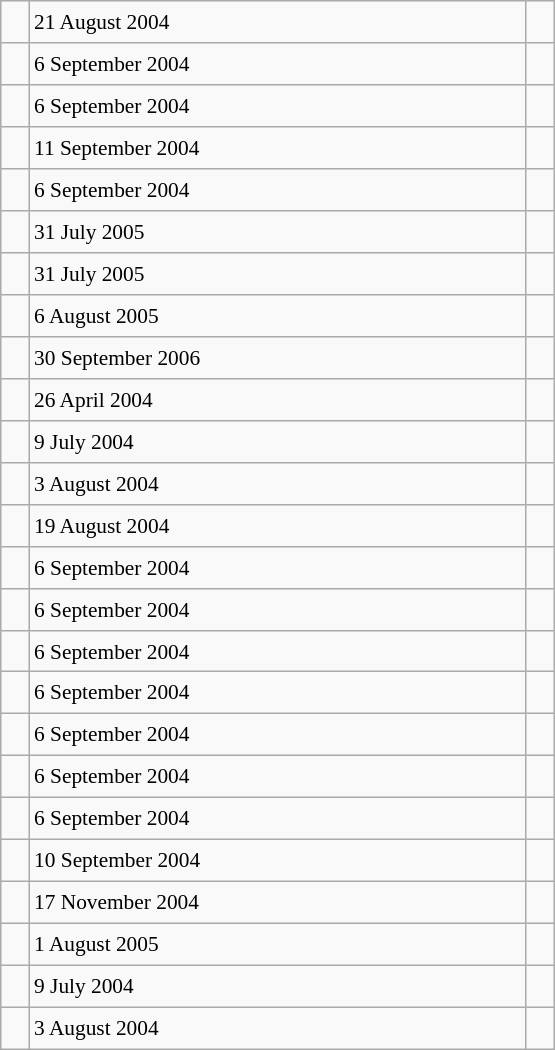<table class="wikitable" style="font-size: 89%; float: left; width: 26em; margin-right: 1em; height: 700px">
<tr>
<td></td>
<td>21 August 2004</td>
<td></td>
</tr>
<tr>
<td></td>
<td>6 September 2004</td>
<td></td>
</tr>
<tr>
<td></td>
<td>6 September 2004</td>
<td></td>
</tr>
<tr>
<td></td>
<td>11 September 2004</td>
<td></td>
</tr>
<tr>
<td></td>
<td>6 September 2004</td>
<td></td>
</tr>
<tr>
<td></td>
<td>31 July 2005</td>
<td></td>
</tr>
<tr>
<td></td>
<td>31 July 2005</td>
<td></td>
</tr>
<tr>
<td></td>
<td>6 August 2005</td>
<td></td>
</tr>
<tr>
<td></td>
<td>30 September 2006</td>
<td></td>
</tr>
<tr>
<td></td>
<td>26 April 2004</td>
<td></td>
</tr>
<tr>
<td></td>
<td>9 July 2004</td>
<td></td>
</tr>
<tr>
<td></td>
<td>3 August 2004</td>
<td></td>
</tr>
<tr>
<td></td>
<td>19 August 2004</td>
<td></td>
</tr>
<tr>
<td></td>
<td>6 September 2004</td>
<td></td>
</tr>
<tr>
<td></td>
<td>6 September 2004</td>
<td></td>
</tr>
<tr>
<td></td>
<td>6 September 2004</td>
<td></td>
</tr>
<tr>
<td></td>
<td>6 September 2004</td>
<td></td>
</tr>
<tr>
<td></td>
<td>6 September 2004</td>
<td></td>
</tr>
<tr>
<td></td>
<td>6 September 2004</td>
<td></td>
</tr>
<tr>
<td></td>
<td>6 September 2004</td>
<td></td>
</tr>
<tr>
<td></td>
<td>10 September 2004</td>
<td></td>
</tr>
<tr>
<td></td>
<td>17 November 2004</td>
<td></td>
</tr>
<tr>
<td></td>
<td>1 August 2005</td>
<td></td>
</tr>
<tr>
<td></td>
<td>9 July 2004</td>
<td></td>
</tr>
<tr>
<td></td>
<td>3 August 2004</td>
<td></td>
</tr>
</table>
